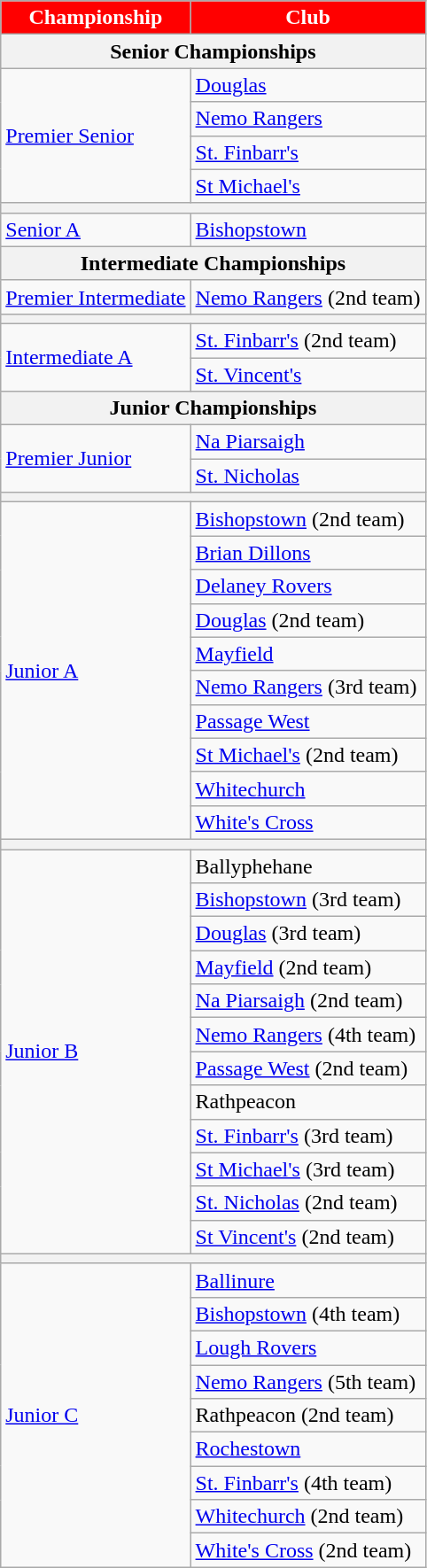<table class="wikitable sortable">
<tr>
<th style="background:red;color:white">Championship</th>
<th style="background:red;color:white">Club</th>
</tr>
<tr>
<th colspan="2">Senior Championships</th>
</tr>
<tr>
<td rowspan="4"><a href='#'>Premier Senior</a></td>
<td> <a href='#'>Douglas</a></td>
</tr>
<tr>
<td> <a href='#'>Nemo Rangers</a></td>
</tr>
<tr>
<td> <a href='#'>St. Finbarr's</a></td>
</tr>
<tr>
<td> <a href='#'>St Michael's</a></td>
</tr>
<tr>
<th colspan="2"></th>
</tr>
<tr>
<td><a href='#'>Senior A</a></td>
<td> <a href='#'>Bishopstown</a></td>
</tr>
<tr>
<th colspan="2">Intermediate Championships</th>
</tr>
<tr>
<td><a href='#'>Premier Intermediate</a></td>
<td> <a href='#'>Nemo Rangers</a> (2nd team)</td>
</tr>
<tr>
<th colspan="2"></th>
</tr>
<tr>
<td rowspan="2"><a href='#'>Intermediate A</a></td>
<td> <a href='#'>St. Finbarr's</a> (2nd team)</td>
</tr>
<tr>
<td> <a href='#'>St. Vincent's</a></td>
</tr>
<tr>
<th colspan="2">Junior Championships</th>
</tr>
<tr>
<td rowspan="2"><a href='#'>Premier Junior</a></td>
<td> <a href='#'>Na Piarsaigh</a></td>
</tr>
<tr>
<td> <a href='#'>St. Nicholas</a></td>
</tr>
<tr>
<th colspan="2"></th>
</tr>
<tr>
<td rowspan="10"><a href='#'>Junior A</a></td>
<td> <a href='#'>Bishopstown</a> (2nd team)</td>
</tr>
<tr>
<td> <a href='#'>Brian Dillons</a></td>
</tr>
<tr>
<td> <a href='#'>Delaney Rovers</a></td>
</tr>
<tr>
<td> <a href='#'>Douglas</a> (2nd team)</td>
</tr>
<tr>
<td> <a href='#'>Mayfield</a></td>
</tr>
<tr>
<td> <a href='#'>Nemo Rangers</a> (3rd team)</td>
</tr>
<tr>
<td> <a href='#'>Passage West</a></td>
</tr>
<tr>
<td> <a href='#'>St Michael's</a> (2nd team)</td>
</tr>
<tr>
<td> <a href='#'>Whitechurch</a></td>
</tr>
<tr>
<td> <a href='#'>White's Cross</a></td>
</tr>
<tr>
<th colspan="2"></th>
</tr>
<tr>
<td rowspan="12"><a href='#'>Junior B</a></td>
<td> Ballyphehane</td>
</tr>
<tr>
<td> <a href='#'>Bishopstown</a> (3rd team)</td>
</tr>
<tr>
<td> <a href='#'>Douglas</a> (3rd team)</td>
</tr>
<tr>
<td> <a href='#'>Mayfield</a> (2nd team)</td>
</tr>
<tr>
<td> <a href='#'>Na Piarsaigh</a> (2nd team)</td>
</tr>
<tr>
<td> <a href='#'>Nemo Rangers</a> (4th team)</td>
</tr>
<tr>
<td> <a href='#'>Passage West</a> (2nd team)</td>
</tr>
<tr>
<td> Rathpeacon</td>
</tr>
<tr>
<td> <a href='#'>St. Finbarr's</a> (3rd team)</td>
</tr>
<tr>
<td> <a href='#'>St Michael's</a> (3rd team)</td>
</tr>
<tr>
<td> <a href='#'>St. Nicholas</a> (2nd team)</td>
</tr>
<tr>
<td> <a href='#'>St Vincent's</a> (2nd team)</td>
</tr>
<tr>
<th colspan="2"></th>
</tr>
<tr>
<td rowspan="9"><a href='#'>Junior C</a></td>
<td> <a href='#'>Ballinure</a></td>
</tr>
<tr>
<td> <a href='#'>Bishopstown</a> (4th team)</td>
</tr>
<tr>
<td> <a href='#'>Lough Rovers</a></td>
</tr>
<tr>
<td> <a href='#'>Nemo Rangers</a> (5th team)</td>
</tr>
<tr>
<td> Rathpeacon (2nd team)</td>
</tr>
<tr>
<td> <a href='#'>Rochestown</a></td>
</tr>
<tr>
<td> <a href='#'>St. Finbarr's</a> (4th team)</td>
</tr>
<tr>
<td> <a href='#'>Whitechurch</a> (2nd team)</td>
</tr>
<tr>
<td> <a href='#'>White's Cross</a> (2nd team)</td>
</tr>
</table>
